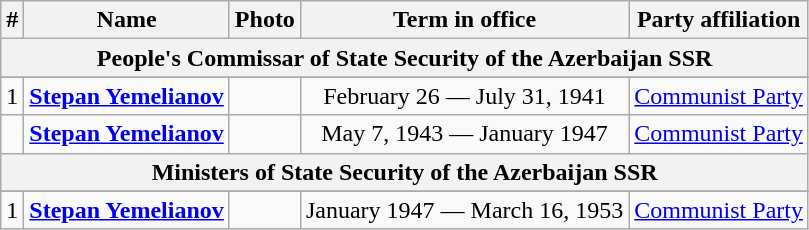<table class=wikitable style="text-align:center;">
<tr>
<th>#</th>
<th>Name</th>
<th>Photo</th>
<th>Term in office</th>
<th>Party affiliation</th>
</tr>
<tr>
<th colspan=8>People's Commissar of State Security of the Azerbaijan SSR</th>
</tr>
<tr>
</tr>
<tr>
<td>1</td>
<td><strong><a href='#'>Stepan Yemelianov</a></strong></td>
<td></td>
<td>February 26 — July 31, 1941</td>
<td><a href='#'>Communist Party</a></td>
</tr>
<tr>
<td></td>
<td><strong><a href='#'>Stepan Yemelianov</a></strong></td>
<td></td>
<td>May 7, 1943 — January 1947</td>
<td><a href='#'>Communist Party</a></td>
</tr>
<tr>
<th colspan=8>Ministers of State Security of the Azerbaijan SSR</th>
</tr>
<tr>
</tr>
<tr>
<td>1</td>
<td><strong><a href='#'>Stepan Yemelianov</a></strong></td>
<td></td>
<td>January 1947 — March 16, 1953</td>
<td><a href='#'>Communist Party</a></td>
</tr>
</table>
